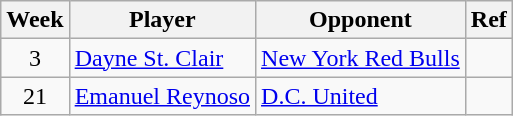<table class=wikitable>
<tr>
<th>Week</th>
<th>Player</th>
<th>Opponent</th>
<th>Ref</th>
</tr>
<tr>
<td align=center>3</td>
<td> <a href='#'>Dayne St. Clair</a></td>
<td><a href='#'>New York Red Bulls</a></td>
<td></td>
</tr>
<tr>
<td align=center>21</td>
<td> <a href='#'>Emanuel Reynoso</a></td>
<td><a href='#'>D.C. United</a></td>
<td></td>
</tr>
</table>
